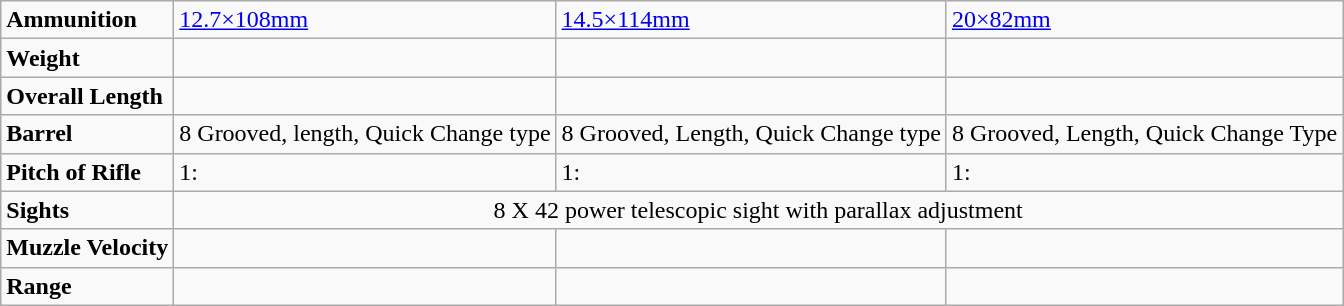<table class="wikitable">
<tr>
<td><strong>Ammunition</strong></td>
<td><a href='#'>12.7×108mm</a></td>
<td><a href='#'>14.5×114mm</a></td>
<td><a href='#'>20×82mm</a></td>
</tr>
<tr>
<td><strong>Weight</strong></td>
<td></td>
<td></td>
<td></td>
</tr>
<tr>
<td><strong>Overall Length</strong></td>
<td></td>
<td></td>
<td></td>
</tr>
<tr>
<td><strong>Barrel</strong></td>
<td>8 Grooved,  length, Quick Change type</td>
<td>8 Grooved,  Length, Quick Change type</td>
<td>8 Grooved,  Length, Quick Change Type</td>
</tr>
<tr>
<td><strong>Pitch of Rifle</strong></td>
<td>1:</td>
<td>1:</td>
<td>1:</td>
</tr>
<tr>
<td><strong>Sights</strong></td>
<td colspan="3" align="center">8 X 42 power telescopic sight with parallax adjustment</td>
</tr>
<tr>
<td><strong>Muzzle Velocity</strong></td>
<td></td>
<td></td>
<td></td>
</tr>
<tr>
<td><strong>Range</strong></td>
<td></td>
<td></td>
<td></td>
</tr>
</table>
